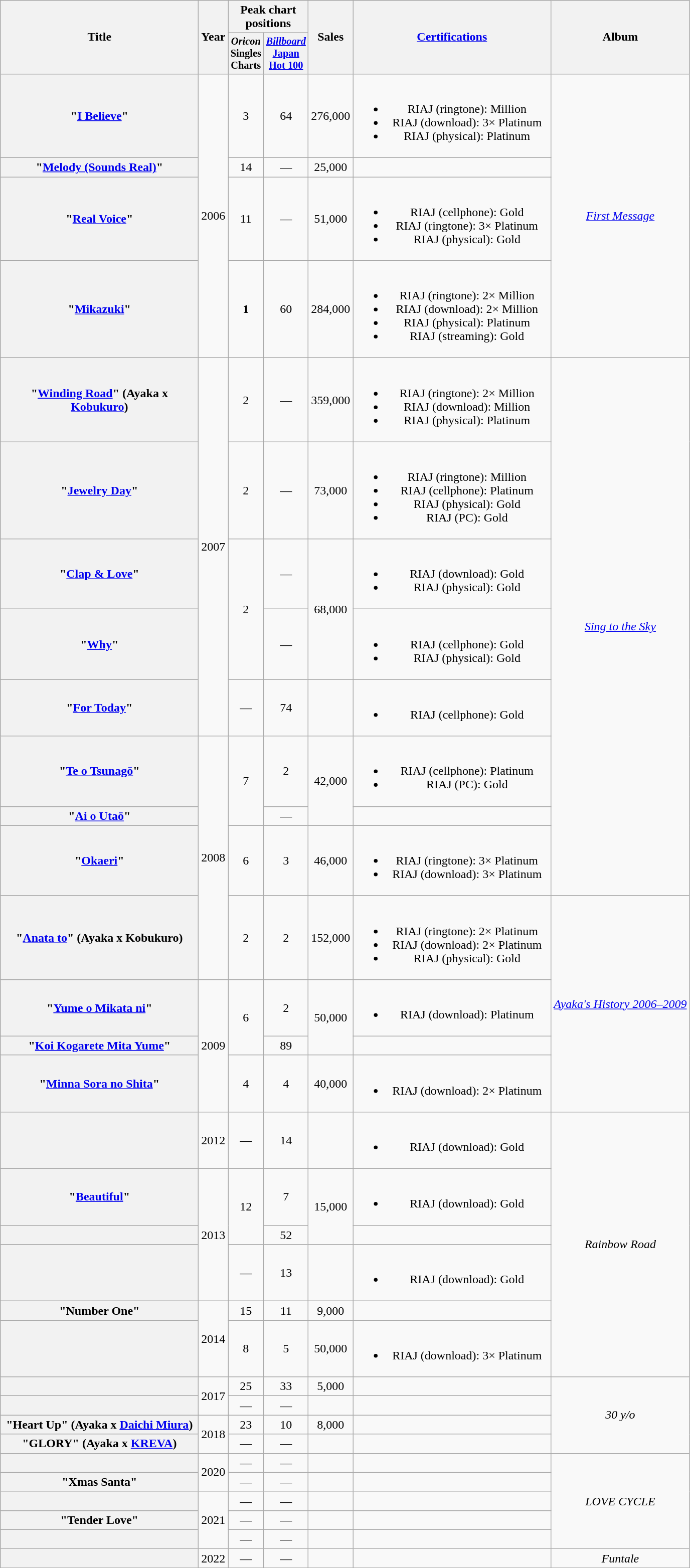<table class="wikitable plainrowheaders" style="text-align:center;">
<tr>
<th scope="col" rowspan="2" style="width:16em;">Title</th>
<th scope="col" rowspan="2">Year</th>
<th scope="col" colspan="2">Peak chart positions</th>
<th scope="col" rowspan="2">Sales</th>
<th scope="col" rowspan="2" style="width:16em;"><a href='#'>Certifications</a></th>
<th scope="col" rowspan="2">Album</th>
</tr>
<tr>
<th style="width:3em;font-size:85%"><em>Oricon</em> Singles Charts<br></th>
<th style="width:3em;font-size:85%"><em><a href='#'>Billboard</a></em> <a href='#'>Japan Hot 100</a><br></th>
</tr>
<tr>
<th scope="row">"<a href='#'>I Believe</a>"</th>
<td rowspan="4">2006</td>
<td>3</td>
<td>64</td>
<td>276,000</td>
<td><br><ul><li>RIAJ <span>(ringtone)</span>: Million</li><li>RIAJ <span>(download)</span>: 3× Platinum</li><li>RIAJ <span>(physical)</span>: Platinum</li></ul></td>
<td rowspan=4><em><a href='#'>First Message</a></em></td>
</tr>
<tr>
<th scope="row">"<a href='#'>Melody (Sounds Real)</a>"</th>
<td>14</td>
<td>—</td>
<td>25,000</td>
<td></td>
</tr>
<tr>
<th scope="row">"<a href='#'>Real Voice</a>"</th>
<td>11</td>
<td>—</td>
<td>51,000</td>
<td><br><ul><li>RIAJ <span>(cellphone)</span>: Gold</li><li>RIAJ <span>(ringtone)</span>: 3× Platinum</li><li>RIAJ <span>(physical)</span>: Gold</li></ul></td>
</tr>
<tr>
<th scope="row">"<a href='#'>Mikazuki</a>"</th>
<td><strong>1</strong></td>
<td>60</td>
<td>284,000</td>
<td><br><ul><li>RIAJ <span>(ringtone)</span>: 2× Million</li><li>RIAJ <span>(download)</span>: 2× Million</li><li>RIAJ <span>(physical)</span>: Platinum</li><li>RIAJ <span>(streaming)</span>: Gold</li></ul></td>
</tr>
<tr>
<th scope="row">"<a href='#'>Winding Road</a>" <span>(Ayaka x <a href='#'>Kobukuro</a>)</span></th>
<td rowspan="5">2007</td>
<td>2</td>
<td>—</td>
<td>359,000</td>
<td><br><ul><li>RIAJ <span>(ringtone)</span>: 2× Million</li><li>RIAJ <span>(download)</span>: Million</li><li>RIAJ <span>(physical)</span>: Platinum</li></ul></td>
<td rowspan=8><em><a href='#'>Sing to the Sky</a></em></td>
</tr>
<tr>
<th scope="row">"<a href='#'>Jewelry Day</a>"</th>
<td>2</td>
<td>—</td>
<td>73,000</td>
<td><br><ul><li>RIAJ <span>(ringtone)</span>: Million</li><li>RIAJ <span>(cellphone)</span>: Platinum</li><li>RIAJ <span>(physical)</span>: Gold</li><li>RIAJ <span>(PC)</span>: Gold</li></ul></td>
</tr>
<tr>
<th scope="row">"<a href='#'>Clap & Love</a>"</th>
<td rowspan="2">2</td>
<td>—</td>
<td rowspan="2">68,000</td>
<td><br><ul><li>RIAJ <span>(download)</span>: Gold</li><li>RIAJ <span>(physical)</span>: Gold</li></ul></td>
</tr>
<tr>
<th scope="row">"<a href='#'>Why</a>"</th>
<td>—</td>
<td><br><ul><li>RIAJ <span>(cellphone)</span>: Gold</li><li>RIAJ <span>(physical)</span>: Gold</li></ul></td>
</tr>
<tr>
<th scope="row">"<a href='#'>For Today</a>"</th>
<td>—</td>
<td>74</td>
<td></td>
<td><br><ul><li>RIAJ <span>(cellphone)</span>: Gold</li></ul></td>
</tr>
<tr>
<th scope="row">"<a href='#'>Te o Tsunagō</a>"</th>
<td rowspan="4">2008</td>
<td rowspan="2">7</td>
<td>2</td>
<td rowspan="2">42,000</td>
<td><br><ul><li>RIAJ <span>(cellphone)</span>: Platinum</li><li>RIAJ <span>(PC)</span>: Gold</li></ul></td>
</tr>
<tr>
<th scope="row">"<a href='#'>Ai o Utaō</a>"</th>
<td>—</td>
<td></td>
</tr>
<tr>
<th scope="row">"<a href='#'>Okaeri</a>"</th>
<td>6</td>
<td>3</td>
<td>46,000</td>
<td><br><ul><li>RIAJ <span>(ringtone)</span>: 3× Platinum</li><li>RIAJ <span>(download)</span>: 3× Platinum</li></ul></td>
</tr>
<tr>
<th scope="row">"<a href='#'>Anata to</a>" <span>(Ayaka x Kobukuro)</span></th>
<td>2</td>
<td>2</td>
<td>152,000</td>
<td><br><ul><li>RIAJ <span>(ringtone)</span>: 2× Platinum</li><li>RIAJ <span>(download)</span>: 2× Platinum</li><li>RIAJ <span>(physical)</span>: Gold</li></ul></td>
<td rowspan=4><em><a href='#'>Ayaka's History 2006–2009</a></em></td>
</tr>
<tr>
<th scope="row">"<a href='#'>Yume o Mikata ni</a>"</th>
<td rowspan="3">2009</td>
<td rowspan="2">6</td>
<td>2</td>
<td rowspan="2">50,000</td>
<td><br><ul><li>RIAJ <span>(download)</span>: Platinum</li></ul></td>
</tr>
<tr>
<th scope="row">"<a href='#'>Koi Kogarete Mita Yume</a>"</th>
<td>89</td>
<td></td>
</tr>
<tr>
<th scope="row">"<a href='#'>Minna Sora no Shita</a>"</th>
<td>4</td>
<td>4</td>
<td>40,000</td>
<td><br><ul><li>RIAJ <span>(download)</span>: 2× Platinum</li></ul></td>
</tr>
<tr>
<th scope="row"></th>
<td>2012</td>
<td>—</td>
<td>14</td>
<td></td>
<td><br><ul><li>RIAJ <span>(download)</span>: Gold</li></ul></td>
<td rowspan=6><em>Rainbow Road</em></td>
</tr>
<tr>
<th scope="row">"<a href='#'>Beautiful</a>"</th>
<td rowspan="3">2013</td>
<td rowspan="2">12</td>
<td>7</td>
<td rowspan="2">15,000</td>
<td><br><ul><li>RIAJ <span>(download)</span>: Gold</li></ul></td>
</tr>
<tr>
<th scope="row"></th>
<td>52</td>
<td></td>
</tr>
<tr>
<th scope="row"></th>
<td>—</td>
<td>13</td>
<td></td>
<td><br><ul><li>RIAJ <span>(download)</span>: Gold</li></ul></td>
</tr>
<tr>
<th scope="row">"Number One"</th>
<td rowspan="2">2014</td>
<td>15</td>
<td>11</td>
<td>9,000</td>
<td></td>
</tr>
<tr>
<th scope="row"></th>
<td>8</td>
<td>5</td>
<td>50,000</td>
<td><br><ul><li>RIAJ <span>(download)</span>: 3× Platinum</li></ul></td>
</tr>
<tr>
<th scope="row"></th>
<td rowspan="2">2017</td>
<td>25</td>
<td>33</td>
<td>5,000</td>
<td></td>
<td rowspan="4"><em>30 y/o</em></td>
</tr>
<tr>
<th scope="row"></th>
<td>—</td>
<td>—</td>
<td></td>
<td></td>
</tr>
<tr>
<th scope="row">"Heart Up" <span>(Ayaka x <a href='#'>Daichi Miura</a>)</span></th>
<td rowspan="2">2018</td>
<td>23</td>
<td>10</td>
<td>8,000</td>
<td></td>
</tr>
<tr>
<th scope="row">"GLORY" <span>(Ayaka x <a href='#'>KREVA</a>)</span></th>
<td>—</td>
<td>—</td>
<td></td>
<td></td>
</tr>
<tr>
<th scope="row"></th>
<td rowspan="2">2020</td>
<td>—</td>
<td>—</td>
<td></td>
<td></td>
<td rowspan="5"><em>LOVE CYCLE</em></td>
</tr>
<tr>
<th scope="row">"Xmas Santa"</th>
<td>—</td>
<td>—</td>
<td></td>
<td></td>
</tr>
<tr>
<th scope="row"></th>
<td rowspan="3">2021</td>
<td>—</td>
<td>—</td>
<td></td>
<td></td>
</tr>
<tr>
<th scope="row">"Tender Love"</th>
<td>—</td>
<td>—</td>
<td></td>
<td></td>
</tr>
<tr>
<th scope="row"></th>
<td>—</td>
<td>—</td>
<td></td>
<td></td>
</tr>
<tr>
<th scope="row"></th>
<td>2022</td>
<td>—</td>
<td>—</td>
<td></td>
<td></td>
<td rowspan="1"><em>Funtale</em></td>
</tr>
<tr>
</tr>
</table>
